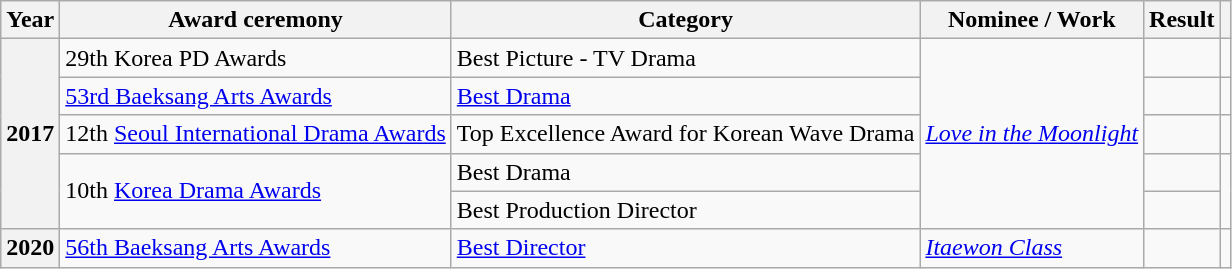<table class="wikitable plainrowheaders sortable">
<tr>
<th scope="col">Year</th>
<th scope="col">Award ceremony</th>
<th scope="col">Category</th>
<th scope="col">Nominee / Work</th>
<th scope="col">Result</th>
<th scope="col"  class="unsortable"></th>
</tr>
<tr>
<th scope="row" rowspan=5>2017</th>
<td>29th Korea PD Awards</td>
<td>Best Picture - TV Drama</td>
<td rowspan=5><em><a href='#'>Love in the Moonlight</a></em></td>
<td></td>
<td></td>
</tr>
<tr>
<td><a href='#'>53rd Baeksang Arts Awards</a></td>
<td><a href='#'>Best Drama</a></td>
<td></td>
<td></td>
</tr>
<tr>
<td>12th <a href='#'>Seoul International Drama Awards</a></td>
<td>Top Excellence Award for Korean Wave Drama</td>
<td></td>
<td></td>
</tr>
<tr>
<td rowspan=2>10th <a href='#'>Korea Drama Awards</a></td>
<td>Best Drama</td>
<td></td>
<td rowspan=2></td>
</tr>
<tr>
<td>Best Production Director</td>
<td></td>
</tr>
<tr>
<th scope="row">2020</th>
<td><a href='#'>56th Baeksang Arts Awards</a></td>
<td><a href='#'>Best Director</a></td>
<td><em><a href='#'>Itaewon Class</a></em></td>
<td></td>
<td></td>
</tr>
</table>
